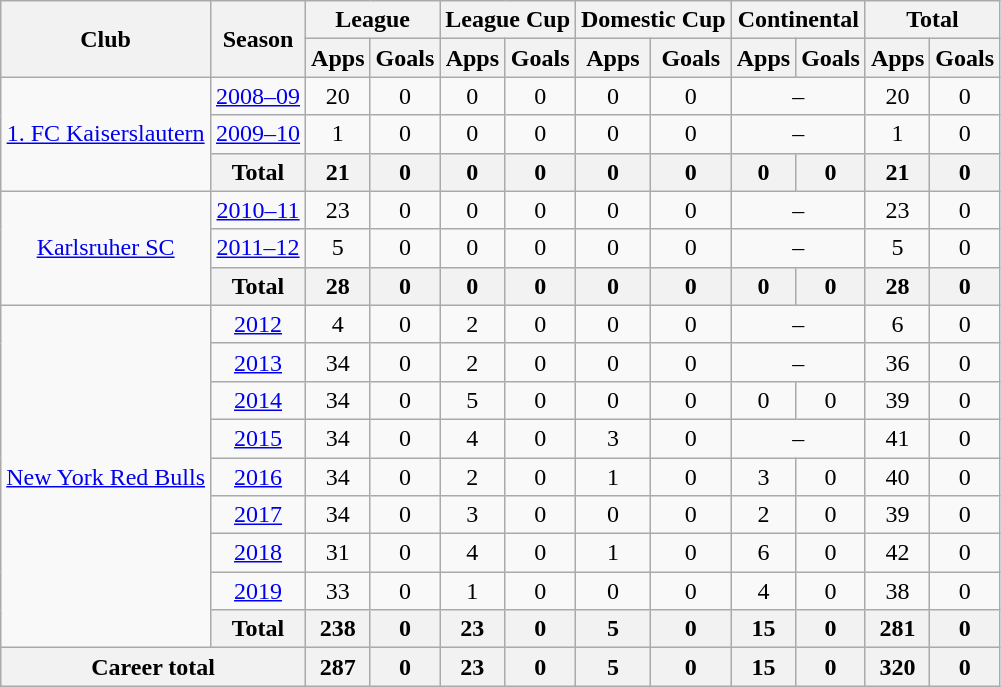<table class="wikitable" style="text-align: center;">
<tr>
<th rowspan="2">Club</th>
<th rowspan="2">Season</th>
<th colspan="2">League</th>
<th colspan="2">League Cup</th>
<th colspan="2">Domestic Cup</th>
<th colspan="2">Continental</th>
<th colspan="2">Total</th>
</tr>
<tr>
<th>Apps</th>
<th>Goals</th>
<th>Apps</th>
<th>Goals</th>
<th>Apps</th>
<th>Goals</th>
<th>Apps</th>
<th>Goals</th>
<th>Apps</th>
<th>Goals</th>
</tr>
<tr>
<td rowspan="3"><a href='#'>1. FC Kaiserslautern</a></td>
<td><a href='#'>2008–09</a></td>
<td>20</td>
<td>0</td>
<td>0</td>
<td>0</td>
<td>0</td>
<td>0</td>
<td colspan="2">–</td>
<td>20</td>
<td>0</td>
</tr>
<tr>
<td><a href='#'>2009–10</a></td>
<td>1</td>
<td>0</td>
<td>0</td>
<td>0</td>
<td>0</td>
<td>0</td>
<td colspan="2">–</td>
<td>1</td>
<td>0</td>
</tr>
<tr>
<th>Total</th>
<th>21</th>
<th>0</th>
<th>0</th>
<th>0</th>
<th>0</th>
<th>0</th>
<th>0</th>
<th>0</th>
<th>21</th>
<th>0</th>
</tr>
<tr>
<td rowspan="3"><a href='#'>Karlsruher SC</a></td>
<td><a href='#'>2010–11</a></td>
<td>23</td>
<td>0</td>
<td>0</td>
<td>0</td>
<td>0</td>
<td>0</td>
<td colspan="2">–</td>
<td>23</td>
<td>0</td>
</tr>
<tr>
<td><a href='#'>2011–12</a></td>
<td>5</td>
<td>0</td>
<td>0</td>
<td>0</td>
<td>0</td>
<td>0</td>
<td colspan="2">–</td>
<td>5</td>
<td>0</td>
</tr>
<tr>
<th>Total</th>
<th>28</th>
<th>0</th>
<th>0</th>
<th>0</th>
<th>0</th>
<th>0</th>
<th>0</th>
<th>0</th>
<th>28</th>
<th>0</th>
</tr>
<tr>
<td rowspan="9"><a href='#'>New York Red Bulls</a></td>
<td><a href='#'>2012</a></td>
<td>4</td>
<td>0</td>
<td>2</td>
<td>0</td>
<td>0</td>
<td>0</td>
<td colspan="2">–</td>
<td>6</td>
<td>0</td>
</tr>
<tr>
<td><a href='#'>2013</a></td>
<td>34</td>
<td>0</td>
<td>2</td>
<td>0</td>
<td>0</td>
<td>0</td>
<td colspan="2">–</td>
<td>36</td>
<td>0</td>
</tr>
<tr>
<td><a href='#'>2014</a></td>
<td>34</td>
<td>0</td>
<td>5</td>
<td>0</td>
<td>0</td>
<td>0</td>
<td>0</td>
<td>0</td>
<td>39</td>
<td>0</td>
</tr>
<tr>
<td><a href='#'>2015</a></td>
<td>34</td>
<td>0</td>
<td>4</td>
<td>0</td>
<td>3</td>
<td>0</td>
<td colspan="2">–</td>
<td>41</td>
<td>0</td>
</tr>
<tr>
<td><a href='#'>2016</a></td>
<td>34</td>
<td>0</td>
<td>2</td>
<td>0</td>
<td>1</td>
<td>0</td>
<td>3</td>
<td>0</td>
<td>40</td>
<td>0</td>
</tr>
<tr>
<td><a href='#'>2017</a></td>
<td>34</td>
<td>0</td>
<td>3</td>
<td>0</td>
<td>0</td>
<td>0</td>
<td>2</td>
<td>0</td>
<td>39</td>
<td>0</td>
</tr>
<tr>
<td><a href='#'>2018</a></td>
<td>31</td>
<td>0</td>
<td>4</td>
<td>0</td>
<td>1</td>
<td>0</td>
<td>6</td>
<td>0</td>
<td>42</td>
<td>0</td>
</tr>
<tr>
<td><a href='#'>2019</a></td>
<td>33</td>
<td>0</td>
<td>1</td>
<td>0</td>
<td>0</td>
<td>0</td>
<td>4</td>
<td>0</td>
<td>38</td>
<td>0</td>
</tr>
<tr>
<th>Total</th>
<th>238</th>
<th>0</th>
<th>23</th>
<th>0</th>
<th>5</th>
<th>0</th>
<th>15</th>
<th>0</th>
<th>281</th>
<th>0</th>
</tr>
<tr>
<th colspan="2">Career total</th>
<th>287</th>
<th>0</th>
<th>23</th>
<th>0</th>
<th>5</th>
<th>0</th>
<th>15</th>
<th>0</th>
<th>320</th>
<th>0</th>
</tr>
</table>
